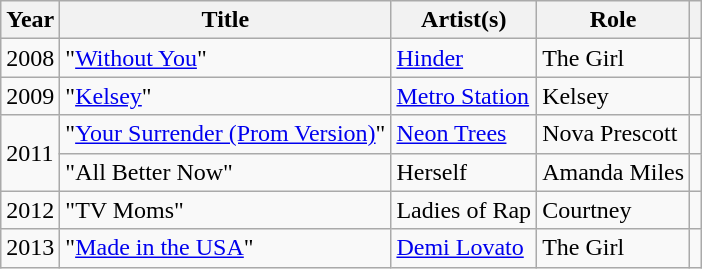<table class="wikitable sortable">
<tr>
<th>Year</th>
<th>Title</th>
<th>Artist(s)</th>
<th>Role</th>
<th scope="col" class="unsortable"></th>
</tr>
<tr>
<td>2008</td>
<td>"<a href='#'>Without You</a>"</td>
<td><a href='#'>Hinder</a></td>
<td>The Girl</td>
<td style="text-align:center;"></td>
</tr>
<tr>
<td>2009</td>
<td>"<a href='#'>Kelsey</a>"</td>
<td><a href='#'>Metro Station</a></td>
<td>Kelsey</td>
<td style="text-align:center;"></td>
</tr>
<tr>
<td rowspan="2">2011</td>
<td>"<a href='#'>Your Surrender (Prom Version)</a>"</td>
<td><a href='#'>Neon Trees</a></td>
<td>Nova Prescott</td>
<td style="text-align:center;"></td>
</tr>
<tr>
<td>"All Better Now"</td>
<td>Herself</td>
<td>Amanda Miles</td>
<td style="text-align:center;"></td>
</tr>
<tr>
<td>2012</td>
<td>"TV Moms"</td>
<td>Ladies of Rap</td>
<td>Courtney</td>
<td style="text-align:center;"></td>
</tr>
<tr>
<td>2013</td>
<td>"<a href='#'>Made in the USA</a>"</td>
<td><a href='#'>Demi Lovato</a></td>
<td>The Girl</td>
<td style="text-align:center;"></td>
</tr>
</table>
